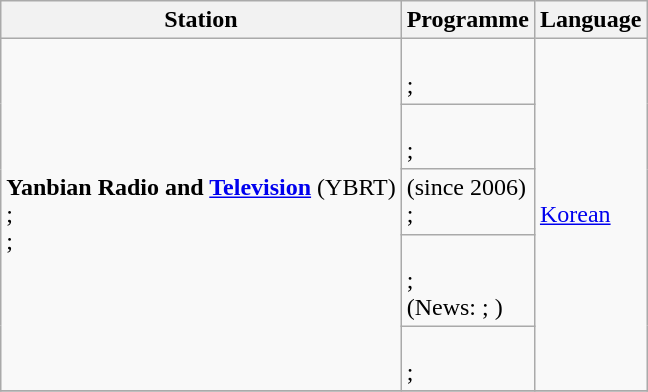<table border="1" class="wikitable">
<tr>
<th>Station</th>
<th>Programme</th>
<th>Language</th>
</tr>
<tr>
<td rowspan="5"><strong>Yanbian Radio and <a href='#'>Television</a></strong> (YBRT)<br> ; <em></em><br> ; <em></em></td>
<td><br> ; <em></em></td>
<td rowspan="5"><a href='#'>Korean</a></td>
</tr>
<tr>
<td><br> ; <em></em></td>
</tr>
<tr>
<td> (since 2006)<br> ; <em></em></td>
</tr>
<tr>
<td><br> ; <em></em><br>(News:  ; <em></em>)</td>
</tr>
<tr>
<td><br> ; <em></em></td>
</tr>
<tr>
</tr>
</table>
